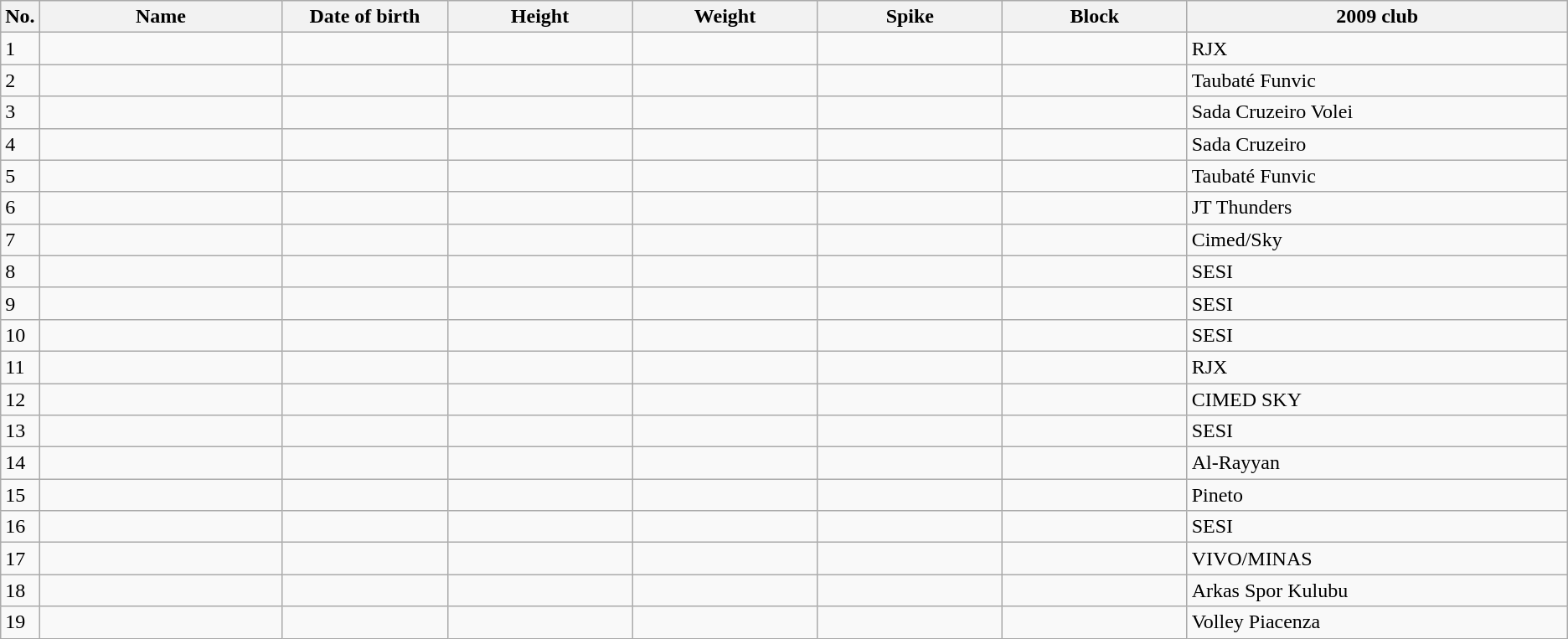<table class="wikitable sortable" style=font-size:100%; text-align:center;>
<tr>
<th>No.</th>
<th style=width:12em>Name</th>
<th style=width:8em>Date of birth</th>
<th style=width:9em>Height</th>
<th style=width:9em>Weight</th>
<th style=width:9em>Spike</th>
<th style=width:9em>Block</th>
<th style=width:19em>2009 club</th>
</tr>
<tr>
<td>1</td>
<td align=left></td>
<td align=right></td>
<td></td>
<td></td>
<td></td>
<td></td>
<td align=left>RJX</td>
</tr>
<tr>
<td>2</td>
<td align=left></td>
<td align=right></td>
<td></td>
<td></td>
<td></td>
<td></td>
<td align=left>Taubaté Funvic</td>
</tr>
<tr>
<td>3</td>
<td align=left></td>
<td align=right></td>
<td></td>
<td></td>
<td></td>
<td></td>
<td align=left>Sada Cruzeiro Volei</td>
</tr>
<tr>
<td>4</td>
<td align=left></td>
<td align=right></td>
<td></td>
<td></td>
<td></td>
<td></td>
<td align=left>Sada Cruzeiro</td>
</tr>
<tr>
<td>5</td>
<td align=left></td>
<td align=right></td>
<td></td>
<td></td>
<td></td>
<td></td>
<td align=left>Taubaté Funvic</td>
</tr>
<tr>
<td>6</td>
<td align=left></td>
<td align=right></td>
<td></td>
<td></td>
<td></td>
<td></td>
<td align=left>JT Thunders</td>
</tr>
<tr>
<td>7</td>
<td align=left></td>
<td align=right></td>
<td></td>
<td></td>
<td></td>
<td></td>
<td align=left>Cimed/Sky</td>
</tr>
<tr>
<td>8</td>
<td align=left></td>
<td align=right></td>
<td></td>
<td></td>
<td></td>
<td></td>
<td align=left>SESI</td>
</tr>
<tr>
<td>9</td>
<td align=left></td>
<td align=right></td>
<td></td>
<td></td>
<td></td>
<td></td>
<td align=left>SESI</td>
</tr>
<tr>
<td>10</td>
<td align=left></td>
<td align=right></td>
<td></td>
<td></td>
<td></td>
<td></td>
<td align=left>SESI</td>
</tr>
<tr>
<td>11</td>
<td align=left></td>
<td align=right></td>
<td></td>
<td></td>
<td></td>
<td></td>
<td align=left>RJX</td>
</tr>
<tr>
<td>12</td>
<td align=left></td>
<td align=right></td>
<td></td>
<td></td>
<td></td>
<td></td>
<td align=left>CIMED SKY</td>
</tr>
<tr>
<td>13</td>
<td align=left></td>
<td align=right></td>
<td></td>
<td></td>
<td></td>
<td></td>
<td align=left>SESI</td>
</tr>
<tr>
<td>14</td>
<td align=left></td>
<td align=right></td>
<td></td>
<td></td>
<td></td>
<td></td>
<td align=left>Al-Rayyan</td>
</tr>
<tr>
<td>15</td>
<td align=left></td>
<td align=right></td>
<td></td>
<td></td>
<td></td>
<td></td>
<td align=left>Pineto</td>
</tr>
<tr>
<td>16</td>
<td align=left></td>
<td align=right></td>
<td></td>
<td></td>
<td></td>
<td></td>
<td align=left>SESI</td>
</tr>
<tr>
<td>17</td>
<td align=left></td>
<td align=right></td>
<td></td>
<td></td>
<td></td>
<td></td>
<td align=left>VIVO/MINAS</td>
</tr>
<tr>
<td>18</td>
<td align=left></td>
<td align=right></td>
<td></td>
<td></td>
<td></td>
<td></td>
<td align=left>Arkas Spor Kulubu</td>
</tr>
<tr>
<td>19</td>
<td align=left></td>
<td align=right></td>
<td></td>
<td></td>
<td></td>
<td></td>
<td align=left>Volley Piacenza</td>
</tr>
</table>
